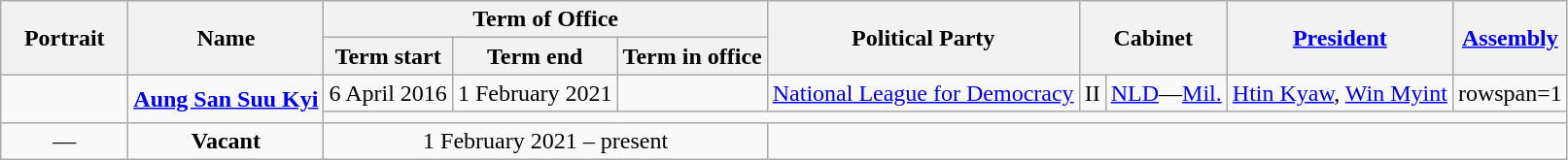<table class="wikitable" style="text-align:center; border:1px #AAAAFF solid;">
<tr>
<th width=80 rowspan=2>Portrait</th>
<th rowspan=2>Name<br></th>
<th colspan=3>Term of Office</th>
<th rowspan=2>Political Party</th>
<th rowspan=2 colspan=2>Cabinet</th>
<th rowspan=2><a href='#'>President</a></th>
<th rowspan=2><a href='#'>Assembly</a></th>
</tr>
<tr>
<th>Term start</th>
<th>Term end</th>
<th>Term in office</th>
</tr>
<tr>
<td rowspan="2" align=center></td>
<td rowspan="2" align=center><strong><a href='#'>Aung San Suu Kyi</a></strong><br></td>
<td align=center>6 April 2016</td>
<td align=center>1 February 2021</td>
<td></td>
<td align=center><a href='#'>National League for Democracy</a></td>
<td>II</td>
<td><a href='#'>NLD</a>—<a href='#'>Mil.</a></td>
<td><a href='#'>Htin Kyaw</a>, <a href='#'>Win Myint</a></td>
<td>rowspan=1  <a href='#'></a></td>
</tr>
<tr>
<td colspan="10" align=left></td>
</tr>
<tr>
<td align=center>—</td>
<td align=center><strong>Vacant</strong></td>
<td align=center colspan=3>1 February 2021 – present</td>
<td colspan=6 align=center></td>
</tr>
</table>
